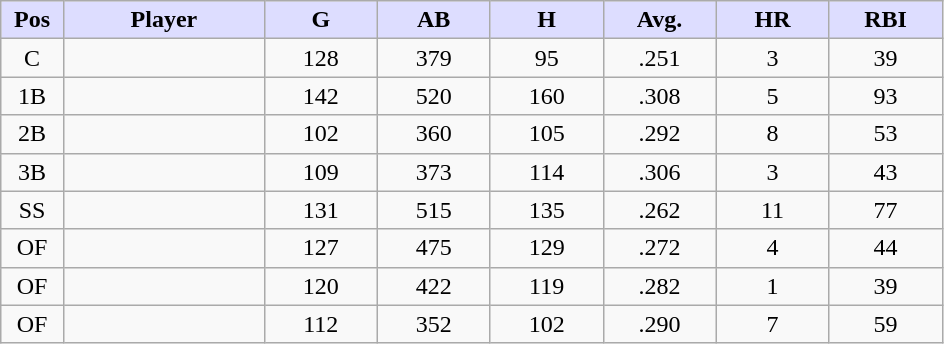<table class="wikitable sortable">
<tr>
<th style="background:#ddf; width:5%;">Pos</th>
<th style="background:#ddf; width:16%;">Player</th>
<th style="background:#ddf; width:9%;">G</th>
<th style="background:#ddf; width:9%;">AB</th>
<th style="background:#ddf; width:9%;">H</th>
<th style="background:#ddf; width:9%;">Avg.</th>
<th style="background:#ddf; width:9%;">HR</th>
<th style="background:#ddf; width:9%;">RBI</th>
</tr>
<tr style="text-align:center;">
<td>C</td>
<td></td>
<td>128</td>
<td>379</td>
<td>95</td>
<td>.251</td>
<td>3</td>
<td>39</td>
</tr>
<tr style="text-align:center;">
<td>1B</td>
<td></td>
<td>142</td>
<td>520</td>
<td>160</td>
<td>.308</td>
<td>5</td>
<td>93</td>
</tr>
<tr style="text-align:center;">
<td>2B</td>
<td></td>
<td>102</td>
<td>360</td>
<td>105</td>
<td>.292</td>
<td>8</td>
<td>53</td>
</tr>
<tr style="text-align:center;">
<td>3B</td>
<td></td>
<td>109</td>
<td>373</td>
<td>114</td>
<td>.306</td>
<td>3</td>
<td>43</td>
</tr>
<tr style="text-align:center;">
<td>SS</td>
<td></td>
<td>131</td>
<td>515</td>
<td>135</td>
<td>.262</td>
<td>11</td>
<td>77</td>
</tr>
<tr style="text-align:center;">
<td>OF</td>
<td></td>
<td>127</td>
<td>475</td>
<td>129</td>
<td>.272</td>
<td>4</td>
<td>44</td>
</tr>
<tr style="text-align:center;">
<td>OF</td>
<td></td>
<td>120</td>
<td>422</td>
<td>119</td>
<td>.282</td>
<td>1</td>
<td>39</td>
</tr>
<tr style="text-align:center;">
<td>OF</td>
<td></td>
<td>112</td>
<td>352</td>
<td>102</td>
<td>.290</td>
<td>7</td>
<td>59</td>
</tr>
</table>
